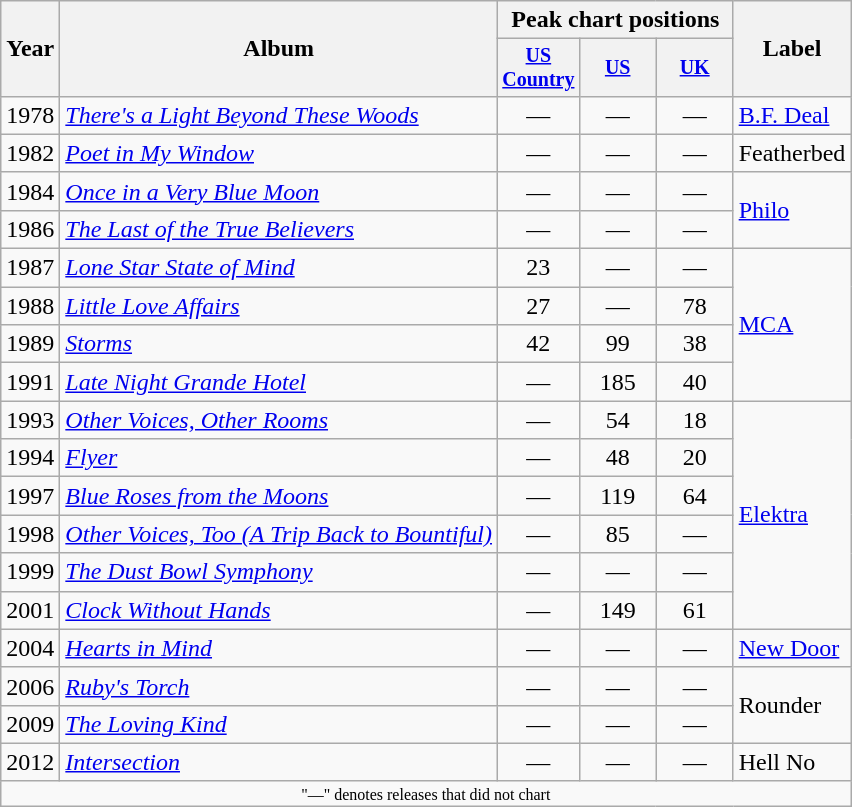<table class="wikitable" style="text-align:center;">
<tr>
<th rowspan="2">Year</th>
<th rowspan="2">Album</th>
<th colspan="3">Peak chart positions</th>
<th rowspan="2">Label</th>
</tr>
<tr style="font-size:smaller;">
<th style="width:45px;"><a href='#'>US Country</a><br></th>
<th style="width:45px;"><a href='#'>US</a><br></th>
<th style="width:45px;"><a href='#'>UK</a><br></th>
</tr>
<tr>
<td>1978</td>
<td style="text-align:left;"><em><a href='#'>There's a Light Beyond These Woods</a></em></td>
<td>—</td>
<td>—</td>
<td>—</td>
<td style="text-align:left;"><a href='#'>B.F. Deal</a></td>
</tr>
<tr>
<td>1982</td>
<td style="text-align:left;"><em><a href='#'>Poet in My Window</a></em></td>
<td>—</td>
<td>—</td>
<td>—</td>
<td style="text-align:left;">Featherbed</td>
</tr>
<tr>
<td>1984</td>
<td style="text-align:left;"><em><a href='#'>Once in a Very Blue Moon</a></em></td>
<td>—</td>
<td>—</td>
<td>—</td>
<td style="text-align:left;" rowspan="2"><a href='#'>Philo</a></td>
</tr>
<tr>
<td>1986</td>
<td style="text-align:left;"><em><a href='#'>The Last of the True Believers</a></em></td>
<td>—</td>
<td>—</td>
<td>—</td>
</tr>
<tr>
<td>1987</td>
<td style="text-align:left;"><em><a href='#'>Lone Star State of Mind</a></em></td>
<td>23</td>
<td>—</td>
<td>—</td>
<td style="text-align:left;" rowspan="4"><a href='#'>MCA</a></td>
</tr>
<tr>
<td>1988</td>
<td style="text-align:left;"><em><a href='#'>Little Love Affairs</a></em></td>
<td>27</td>
<td>—</td>
<td>78</td>
</tr>
<tr>
<td>1989</td>
<td style="text-align:left;"><em><a href='#'>Storms</a></em></td>
<td>42</td>
<td>99</td>
<td>38</td>
</tr>
<tr>
<td>1991</td>
<td style="text-align:left;"><em><a href='#'>Late Night Grande Hotel</a></em></td>
<td>—</td>
<td>185</td>
<td>40</td>
</tr>
<tr>
<td>1993</td>
<td style="text-align:left;"><em><a href='#'>Other Voices, Other Rooms</a></em></td>
<td>—</td>
<td>54</td>
<td>18</td>
<td style="text-align:left;" rowspan="6"><a href='#'>Elektra</a></td>
</tr>
<tr>
<td>1994</td>
<td style="text-align:left;"><em><a href='#'>Flyer</a></em></td>
<td>—</td>
<td>48</td>
<td>20</td>
</tr>
<tr>
<td>1997</td>
<td style="text-align:left;"><em><a href='#'>Blue Roses from the Moons</a></em></td>
<td>—</td>
<td>119</td>
<td>64</td>
</tr>
<tr>
<td>1998</td>
<td style="text-align:left;"><em><a href='#'>Other Voices, Too (A Trip Back to Bountiful)</a></em></td>
<td>—</td>
<td>85</td>
<td>—</td>
</tr>
<tr>
<td>1999</td>
<td style="text-align:left;"><em><a href='#'>The Dust Bowl Symphony</a></em></td>
<td>—</td>
<td>—</td>
<td>—</td>
</tr>
<tr>
<td>2001</td>
<td style="text-align:left;"><em><a href='#'>Clock Without Hands</a></em></td>
<td>—</td>
<td>149</td>
<td>61</td>
</tr>
<tr>
<td>2004</td>
<td style="text-align:left;"><em><a href='#'>Hearts in Mind</a></em></td>
<td>—</td>
<td>—</td>
<td>—</td>
<td style="text-align:left;"><a href='#'>New Door</a></td>
</tr>
<tr>
<td>2006</td>
<td style="text-align:left;"><em><a href='#'>Ruby's Torch</a></em></td>
<td>—</td>
<td>—</td>
<td>—</td>
<td style="text-align:left;" rowspan="2">Rounder</td>
</tr>
<tr>
<td>2009</td>
<td style="text-align:left;"><em><a href='#'>The Loving Kind</a></em></td>
<td>—</td>
<td>—</td>
<td>—</td>
</tr>
<tr>
<td>2012</td>
<td style="text-align:left;"><em><a href='#'>Intersection</a></em></td>
<td>—</td>
<td>—</td>
<td>—</td>
<td style="text-align:left;">Hell No</td>
</tr>
<tr>
<td colspan="6" style="font-size:8pt">"—" denotes releases that did not chart</td>
</tr>
</table>
